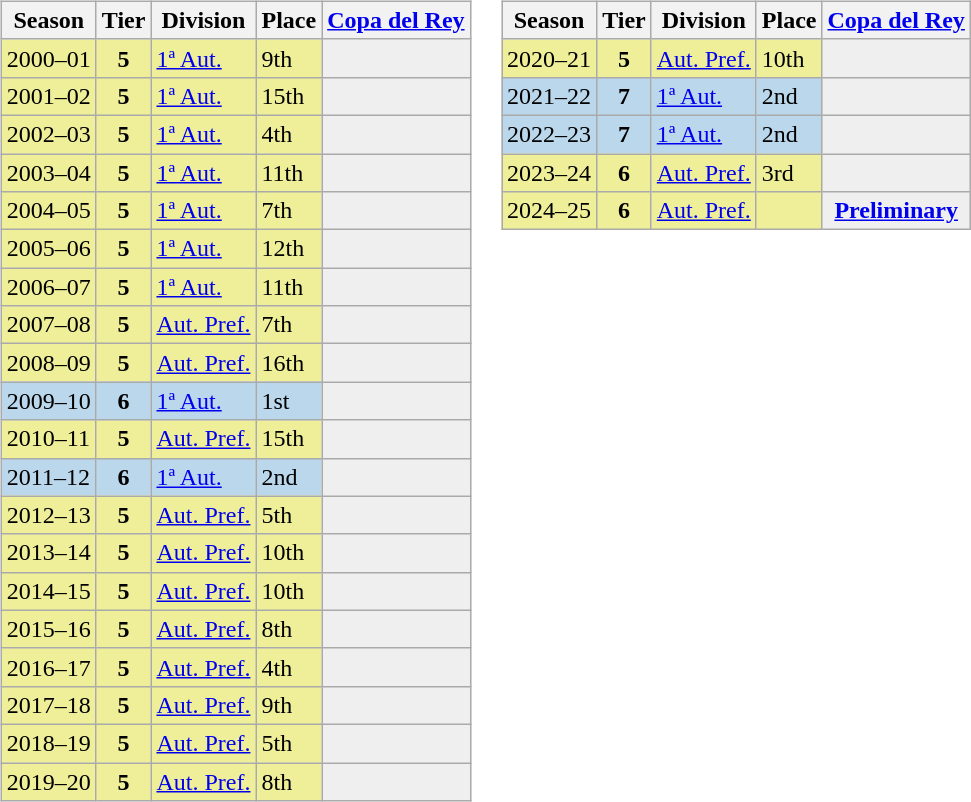<table>
<tr>
<td valign="top" width=0%><br><table class="wikitable">
<tr style="background:#f0f6fa;">
<th>Season</th>
<th>Tier</th>
<th>Division</th>
<th>Place</th>
<th><a href='#'>Copa del Rey</a></th>
</tr>
<tr>
<td style="background:#EFEF99;">2000–01</td>
<th style="background:#EFEF99;">5</th>
<td style="background:#EFEF99;"><a href='#'>1ª Aut.</a></td>
<td style="background:#EFEF99;">9th</td>
<th style="background:#EFEFEF;"></th>
</tr>
<tr>
<td style="background:#EFEF99;">2001–02</td>
<th style="background:#EFEF99;">5</th>
<td style="background:#EFEF99;"><a href='#'>1ª Aut.</a></td>
<td style="background:#EFEF99;">15th</td>
<th style="background:#EFEFEF;"></th>
</tr>
<tr>
<td style="background:#EFEF99;">2002–03</td>
<th style="background:#EFEF99;">5</th>
<td style="background:#EFEF99;"><a href='#'>1ª Aut.</a></td>
<td style="background:#EFEF99;">4th</td>
<th style="background:#EFEFEF;"></th>
</tr>
<tr>
<td style="background:#EFEF99;">2003–04</td>
<th style="background:#EFEF99;">5</th>
<td style="background:#EFEF99;"><a href='#'>1ª Aut.</a></td>
<td style="background:#EFEF99;">11th</td>
<th style="background:#EFEFEF;"></th>
</tr>
<tr>
<td style="background:#EFEF99;">2004–05</td>
<th style="background:#EFEF99;">5</th>
<td style="background:#EFEF99;"><a href='#'>1ª Aut.</a></td>
<td style="background:#EFEF99;">7th</td>
<th style="background:#EFEFEF;"></th>
</tr>
<tr>
<td style="background:#EFEF99;">2005–06</td>
<th style="background:#EFEF99;">5</th>
<td style="background:#EFEF99;"><a href='#'>1ª Aut.</a></td>
<td style="background:#EFEF99;">12th</td>
<th style="background:#EFEFEF;"></th>
</tr>
<tr>
<td style="background:#EFEF99;">2006–07</td>
<th style="background:#EFEF99;">5</th>
<td style="background:#EFEF99;"><a href='#'>1ª Aut.</a></td>
<td style="background:#EFEF99;">11th</td>
<th style="background:#EFEFEF;"></th>
</tr>
<tr>
<td style="background:#EFEF99;">2007–08</td>
<th style="background:#EFEF99;">5</th>
<td style="background:#EFEF99;"><a href='#'>Aut. Pref.</a></td>
<td style="background:#EFEF99;">7th</td>
<th style="background:#EFEFEF;"></th>
</tr>
<tr>
<td style="background:#EFEF99;">2008–09</td>
<th style="background:#EFEF99;">5</th>
<td style="background:#EFEF99;"><a href='#'>Aut. Pref.</a></td>
<td style="background:#EFEF99;">16th</td>
<th style="background:#EFEFEF;"></th>
</tr>
<tr>
<td style="background:#BBD7EC;">2009–10</td>
<th style="background:#BBD7EC;">6</th>
<td style="background:#BBD7EC;"><a href='#'>1ª Aut.</a></td>
<td style="background:#BBD7EC;">1st</td>
<th style="background:#EFEFEF;"></th>
</tr>
<tr>
<td style="background:#EFEF99;">2010–11</td>
<th style="background:#EFEF99;">5</th>
<td style="background:#EFEF99;"><a href='#'>Aut. Pref.</a></td>
<td style="background:#EFEF99;">15th</td>
<th style="background:#EFEFEF;"></th>
</tr>
<tr>
<td style="background:#BBD7EC;">2011–12</td>
<th style="background:#BBD7EC;">6</th>
<td style="background:#BBD7EC;"><a href='#'>1ª Aut.</a></td>
<td style="background:#BBD7EC;">2nd</td>
<th style="background:#EFEFEF;"></th>
</tr>
<tr>
<td style="background:#EFEF99;">2012–13</td>
<th style="background:#EFEF99;">5</th>
<td style="background:#EFEF99;"><a href='#'>Aut. Pref.</a></td>
<td style="background:#EFEF99;">5th</td>
<th style="background:#EFEFEF;"></th>
</tr>
<tr>
<td style="background:#EFEF99;">2013–14</td>
<th style="background:#EFEF99;">5</th>
<td style="background:#EFEF99;"><a href='#'>Aut. Pref.</a></td>
<td style="background:#EFEF99;">10th</td>
<th style="background:#EFEFEF;"></th>
</tr>
<tr>
<td style="background:#EFEF99;">2014–15</td>
<th style="background:#EFEF99;">5</th>
<td style="background:#EFEF99;"><a href='#'>Aut. Pref.</a></td>
<td style="background:#EFEF99;">10th</td>
<th style="background:#EFEFEF;"></th>
</tr>
<tr>
<td style="background:#EFEF99;">2015–16</td>
<th style="background:#EFEF99;">5</th>
<td style="background:#EFEF99;"><a href='#'>Aut. Pref.</a></td>
<td style="background:#EFEF99;">8th</td>
<th style="background:#EFEFEF;"></th>
</tr>
<tr>
<td style="background:#EFEF99;">2016–17</td>
<th style="background:#EFEF99;">5</th>
<td style="background:#EFEF99;"><a href='#'>Aut. Pref.</a></td>
<td style="background:#EFEF99;">4th</td>
<th style="background:#EFEFEF;"></th>
</tr>
<tr>
<td style="background:#EFEF99;">2017–18</td>
<th style="background:#EFEF99;">5</th>
<td style="background:#EFEF99;"><a href='#'>Aut. Pref.</a></td>
<td style="background:#EFEF99;">9th</td>
<th style="background:#EFEFEF;"></th>
</tr>
<tr>
<td style="background:#EFEF99;">2018–19</td>
<th style="background:#EFEF99;">5</th>
<td style="background:#EFEF99;"><a href='#'>Aut. Pref.</a></td>
<td style="background:#EFEF99;">5th</td>
<th style="background:#EFEFEF;"></th>
</tr>
<tr>
<td style="background:#EFEF99;">2019–20</td>
<th style="background:#EFEF99;">5</th>
<td style="background:#EFEF99;"><a href='#'>Aut. Pref.</a></td>
<td style="background:#EFEF99;">8th</td>
<th style="background:#EFEFEF;"></th>
</tr>
</table>
</td>
<td valign="top" width=0%><br><table class="wikitable">
<tr style="background:#f0f6fa;">
<th>Season</th>
<th>Tier</th>
<th>Division</th>
<th>Place</th>
<th><a href='#'>Copa del Rey</a></th>
</tr>
<tr>
<td style="background:#EFEF99;">2020–21</td>
<th style="background:#EFEF99;">5</th>
<td style="background:#EFEF99;"><a href='#'>Aut. Pref.</a></td>
<td style="background:#EFEF99;">10th</td>
<th style="background:#EFEFEF;"></th>
</tr>
<tr>
<td style="background:#BBD7EC;">2021–22</td>
<th style="background:#BBD7EC;">7</th>
<td style="background:#BBD7EC;"><a href='#'>1ª Aut.</a></td>
<td style="background:#BBD7EC;">2nd</td>
<th style="background:#EFEFEF;"></th>
</tr>
<tr>
<td style="background:#BBD7EC;">2022–23</td>
<th style="background:#BBD7EC;">7</th>
<td style="background:#BBD7EC;"><a href='#'>1ª Aut.</a></td>
<td style="background:#BBD7EC;">2nd</td>
<th style="background:#EFEFEF;"></th>
</tr>
<tr>
<td style="background:#EFEF99;">2023–24</td>
<th style="background:#EFEF99;">6</th>
<td style="background:#EFEF99;"><a href='#'>Aut. Pref.</a></td>
<td style="background:#EFEF99;">3rd</td>
<th style="background:#EFEFEF;"></th>
</tr>
<tr>
<td style="background:#EFEF99;">2024–25</td>
<th style="background:#EFEF99;">6</th>
<td style="background:#EFEF99;"><a href='#'>Aut. Pref.</a></td>
<td style="background:#EFEF99;"></td>
<th style="background:#EFEFEF;"><a href='#'>Preliminary</a></th>
</tr>
</table>
</td>
</tr>
</table>
